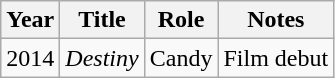<table class="wikitable sortable">
<tr>
<th>Year</th>
<th>Title</th>
<th>Role</th>
<th scope="col" class="unsortable">Notes</th>
</tr>
<tr>
<td>2014</td>
<td><em>Destiny</em></td>
<td>Candy</td>
<td>Film debut</td>
</tr>
</table>
